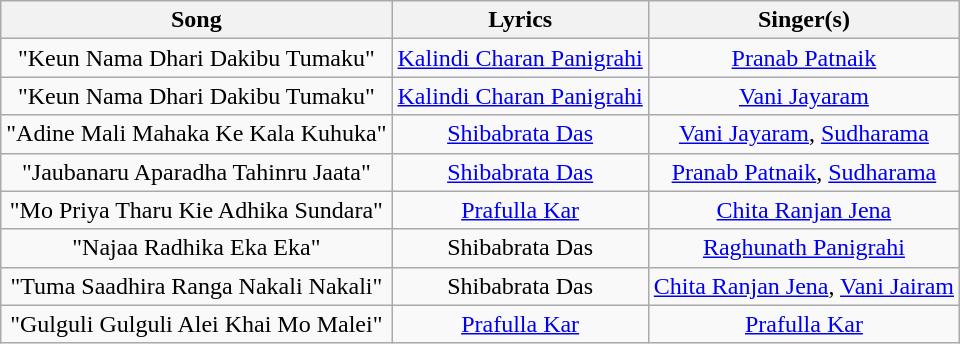<table class="wikitable sortable" style="text-align:center;">
<tr>
<th>Song</th>
<th>Lyrics</th>
<th>Singer(s)</th>
</tr>
<tr>
<td>"Keun Nama Dhari Dakibu Tumaku"</td>
<td><a href='#'>Kalindi Charan Panigrahi</a></td>
<td><a href='#'>Pranab Patnaik</a></td>
</tr>
<tr>
<td>"Keun Nama Dhari Dakibu Tumaku"</td>
<td><a href='#'>Kalindi Charan Panigrahi</a></td>
<td><a href='#'>Vani Jayaram</a></td>
</tr>
<tr>
<td>"Adine Mali Mahaka Ke Kala Kuhuka"</td>
<td><a href='#'>Shibabrata Das</a></td>
<td><a href='#'>Vani Jayaram</a>, <a href='#'>Sudharama</a></td>
</tr>
<tr>
<td>"Jaubanaru Aparadha Tahinru Jaata"</td>
<td><a href='#'>Shibabrata Das</a></td>
<td><a href='#'>Pranab Patnaik</a>, <a href='#'>Sudharama</a></td>
</tr>
<tr>
<td>"Mo Priya Tharu Kie Adhika Sundara"</td>
<td><a href='#'>Prafulla Kar</a></td>
<td><a href='#'>Chita Ranjan Jena</a></td>
</tr>
<tr>
<td>"Najaa Radhika Eka Eka"</td>
<td>Shibabrata Das</td>
<td><a href='#'>Raghunath Panigrahi</a></td>
</tr>
<tr>
<td>"Tuma Saadhira Ranga Nakali Nakali"</td>
<td>Shibabrata Das</td>
<td><a href='#'>Chita Ranjan Jena</a>, <a href='#'>Vani Jairam</a></td>
</tr>
<tr>
<td>"Gulguli Gulguli Alei Khai Mo Malei"</td>
<td><a href='#'>Prafulla Kar</a></td>
<td><a href='#'>Prafulla Kar</a></td>
</tr>
</table>
